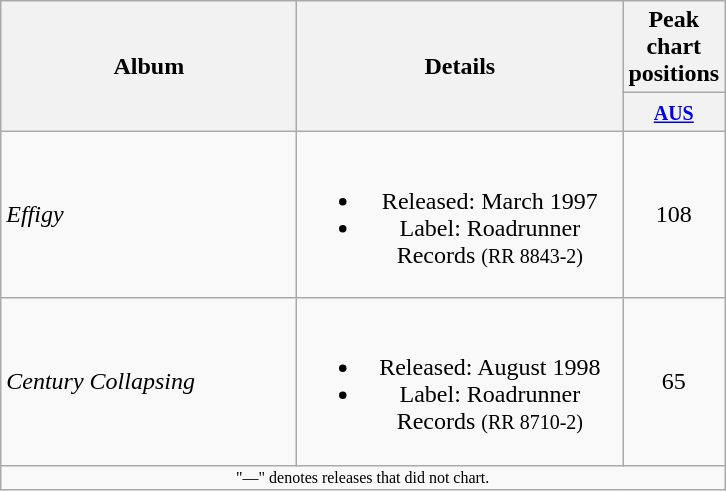<table class="wikitable" style="text-align:center;">
<tr>
<th rowspan="2" style="width:190px;">Album</th>
<th rowspan="2" style="width:210px;">Details</th>
<th colspan="1">Peak chart positions</th>
</tr>
<tr>
<th style="width:35px;"><small><a href='#'>AUS</a></small><br></th>
</tr>
<tr>
<td style="text-align:left;"><em>Effigy</em></td>
<td><br><ul><li>Released: March 1997</li><li>Label: Roadrunner Records <small>(RR 8843-2)</small></li></ul></td>
<td>108</td>
</tr>
<tr>
<td style="text-align:left;"><em>Century Collapsing</em></td>
<td><br><ul><li>Released: August 1998</li><li>Label: Roadrunner Records <small>(RR 8710-2)</small></li></ul></td>
<td>65</td>
</tr>
<tr>
<td colspan="6" style="text-align:center; font-size:8pt;">"—" denotes releases that did not chart.</td>
</tr>
</table>
